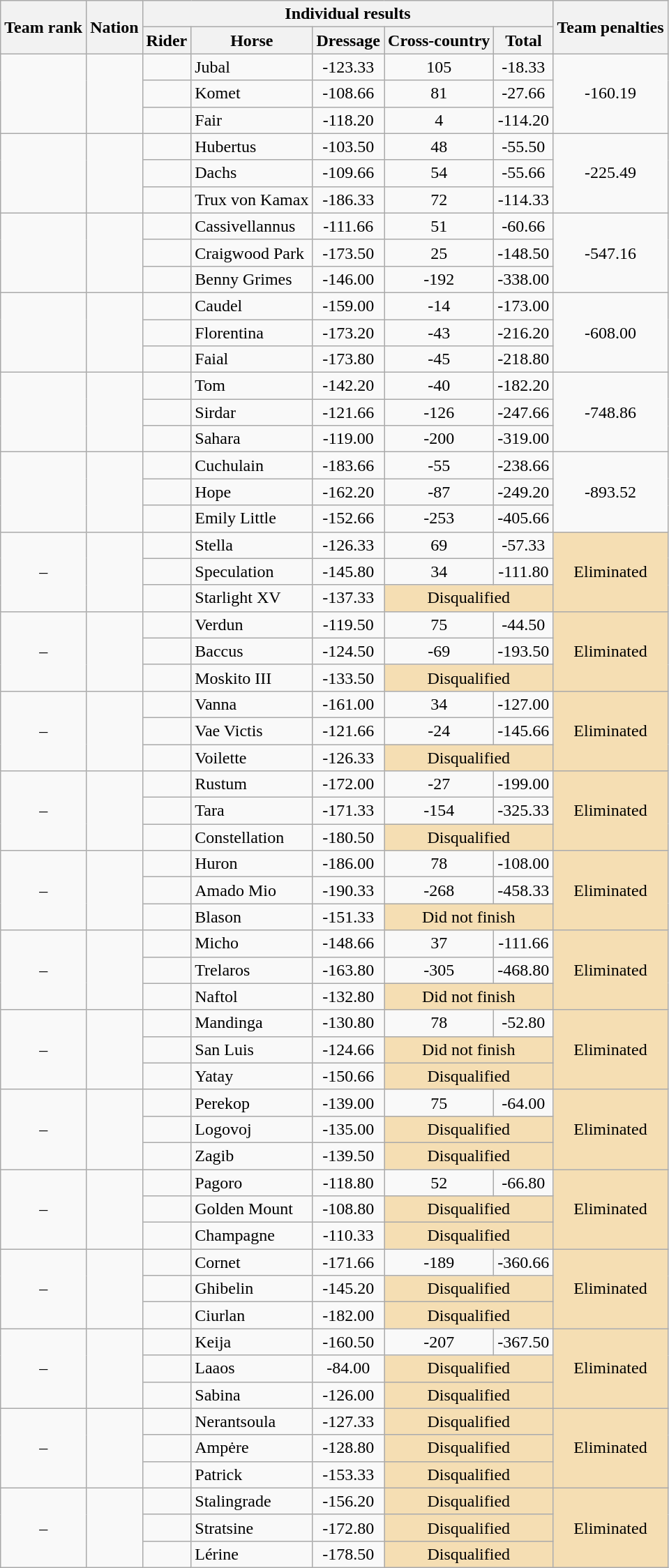<table class="wikitable sortable" style="text-align:center">
<tr>
<th rowspan="2">Team rank</th>
<th rowspan="2">Nation</th>
<th colspan="5">Individual results</th>
<th rowspan="2">Team penalties</th>
</tr>
<tr>
<th>Rider</th>
<th>Horse</th>
<th>Dressage</th>
<th>Cross-country</th>
<th>Total</th>
</tr>
<tr>
<td rowspan=3></td>
<td rowspan=3 align=left></td>
<td align=left></td>
<td align=left>Jubal</td>
<td>-123.33</td>
<td>105</td>
<td>-18.33</td>
<td rowspan=3>-160.19</td>
</tr>
<tr>
<td align=left></td>
<td align=left>Komet</td>
<td>-108.66</td>
<td>81</td>
<td>-27.66</td>
</tr>
<tr>
<td align=left></td>
<td align=left>Fair</td>
<td>-118.20</td>
<td>4</td>
<td>-114.20</td>
</tr>
<tr>
<td rowspan=3></td>
<td rowspan=3 align=left></td>
<td align=left></td>
<td align=left>Hubertus</td>
<td>-103.50</td>
<td>48</td>
<td>-55.50</td>
<td rowspan=3>-225.49</td>
</tr>
<tr>
<td align=left></td>
<td align=left>Dachs</td>
<td>-109.66</td>
<td>54</td>
<td>-55.66</td>
</tr>
<tr>
<td align=left></td>
<td align=left>Trux von Kamax</td>
<td>-186.33</td>
<td>72</td>
<td>-114.33</td>
</tr>
<tr>
<td rowspan=3></td>
<td rowspan=3 align=left></td>
<td align=left></td>
<td align=left>Cassivellannus</td>
<td>-111.66</td>
<td>51</td>
<td>-60.66</td>
<td rowspan=3>-547.16</td>
</tr>
<tr>
<td align=left></td>
<td align=left>Craigwood Park</td>
<td>-173.50</td>
<td>25</td>
<td>-148.50</td>
</tr>
<tr>
<td align=left></td>
<td align=left>Benny Grimes</td>
<td>-146.00</td>
<td>-192</td>
<td>-338.00</td>
</tr>
<tr>
<td rowspan=3></td>
<td rowspan=3 align=left></td>
<td align=left></td>
<td align=left>Caudel</td>
<td>-159.00</td>
<td>-14</td>
<td>-173.00</td>
<td rowspan=3>-608.00</td>
</tr>
<tr>
<td align=left></td>
<td align=left>Florentina</td>
<td>-173.20</td>
<td>-43</td>
<td>-216.20</td>
</tr>
<tr>
<td align=left></td>
<td align=left>Faial</td>
<td>-173.80</td>
<td>-45</td>
<td>-218.80</td>
</tr>
<tr>
<td rowspan=3></td>
<td rowspan=3 align=left></td>
<td align=left></td>
<td align=left>Tom</td>
<td>-142.20</td>
<td>-40</td>
<td>-182.20</td>
<td rowspan=3>-748.86</td>
</tr>
<tr>
<td align=left></td>
<td align=left>Sirdar</td>
<td>-121.66</td>
<td>-126</td>
<td>-247.66</td>
</tr>
<tr>
<td align=left></td>
<td align=left>Sahara</td>
<td>-119.00</td>
<td>-200</td>
<td>-319.00</td>
</tr>
<tr>
<td rowspan=3></td>
<td rowspan=3 align=left></td>
<td align=left></td>
<td align=left>Cuchulain</td>
<td>-183.66</td>
<td>-55</td>
<td>-238.66</td>
<td rowspan=3>-893.52</td>
</tr>
<tr>
<td align=left></td>
<td align=left>Hope</td>
<td>-162.20</td>
<td>-87</td>
<td>-249.20</td>
</tr>
<tr>
<td align=left></td>
<td align=left>Emily Little</td>
<td>-152.66</td>
<td>-253</td>
<td>-405.66</td>
</tr>
<tr>
<td rowspan=3>–</td>
<td rowspan=3 align=left></td>
<td align=left></td>
<td align=left>Stella</td>
<td>-126.33</td>
<td>69</td>
<td>-57.33</td>
<td rowspan=3 bgcolor=wheat>Eliminated</td>
</tr>
<tr>
<td align=left></td>
<td align=left>Speculation</td>
<td>-145.80</td>
<td>34</td>
<td>-111.80</td>
</tr>
<tr>
<td align=left></td>
<td align=left>Starlight XV</td>
<td>-137.33</td>
<td colspan=2 bgcolor=wheat>Disqualified</td>
</tr>
<tr>
<td rowspan=3>–</td>
<td rowspan=3 align=left></td>
<td align=left></td>
<td align=left>Verdun</td>
<td>-119.50</td>
<td>75</td>
<td>-44.50</td>
<td rowspan=3 bgcolor=wheat>Eliminated</td>
</tr>
<tr>
<td align=left></td>
<td align=left>Baccus</td>
<td>-124.50</td>
<td>-69</td>
<td>-193.50</td>
</tr>
<tr>
<td align=left></td>
<td align=left>Moskito III</td>
<td>-133.50</td>
<td colspan=2 bgcolor=wheat>Disqualified</td>
</tr>
<tr>
<td rowspan=3>–</td>
<td rowspan=3 align=left></td>
<td align=left></td>
<td align=left>Vanna</td>
<td>-161.00</td>
<td>34</td>
<td>-127.00</td>
<td rowspan=3 bgcolor=wheat>Eliminated</td>
</tr>
<tr>
<td align=left></td>
<td align=left>Vae Victis</td>
<td>-121.66</td>
<td>-24</td>
<td>-145.66</td>
</tr>
<tr>
<td align=left></td>
<td align=left>Voilette</td>
<td>-126.33</td>
<td colspan=2 bgcolor=wheat>Disqualified</td>
</tr>
<tr>
<td rowspan=3>–</td>
<td rowspan=3 align=left></td>
<td align=left></td>
<td align=left>Rustum</td>
<td>-172.00</td>
<td>-27</td>
<td>-199.00</td>
<td rowspan=3 bgcolor=wheat>Eliminated</td>
</tr>
<tr>
<td align=left></td>
<td align=left>Tara</td>
<td>-171.33</td>
<td>-154</td>
<td>-325.33</td>
</tr>
<tr>
<td align=left></td>
<td align=left>Constellation</td>
<td>-180.50</td>
<td colspan=2 bgcolor=wheat>Disqualified</td>
</tr>
<tr>
<td rowspan=3>–</td>
<td rowspan=3 align=left></td>
<td align=left></td>
<td align=left>Huron</td>
<td>-186.00</td>
<td>78</td>
<td>-108.00</td>
<td rowspan=3 bgcolor=wheat>Eliminated</td>
</tr>
<tr>
<td align=left></td>
<td align=left>Amado Mio</td>
<td>-190.33</td>
<td>-268</td>
<td>-458.33</td>
</tr>
<tr>
<td align=left></td>
<td align=left>Blason</td>
<td>-151.33</td>
<td colspan=2 bgcolor=wheat>Did not finish</td>
</tr>
<tr>
<td rowspan=3>–</td>
<td rowspan=3 align=left></td>
<td align=left></td>
<td align=left>Micho</td>
<td>-148.66</td>
<td>37</td>
<td>-111.66</td>
<td rowspan=3 bgcolor=wheat>Eliminated</td>
</tr>
<tr>
<td align=left></td>
<td align=left>Trelaros</td>
<td>-163.80</td>
<td>-305</td>
<td>-468.80</td>
</tr>
<tr>
<td align=left></td>
<td align=left>Naftol</td>
<td>-132.80</td>
<td colspan=2 bgcolor=wheat>Did not finish</td>
</tr>
<tr>
<td rowspan=3>–</td>
<td rowspan=3 align=left></td>
<td align=left></td>
<td align=left>Mandinga</td>
<td>-130.80</td>
<td>78</td>
<td>-52.80</td>
<td rowspan=3 bgcolor=wheat>Eliminated</td>
</tr>
<tr>
<td align=left></td>
<td align=left>San Luis</td>
<td>-124.66</td>
<td colspan=2 bgcolor=wheat>Did not finish</td>
</tr>
<tr>
<td align=left></td>
<td align=left>Yatay</td>
<td>-150.66</td>
<td colspan=2 bgcolor=wheat>Disqualified</td>
</tr>
<tr>
<td rowspan=3>–</td>
<td rowspan=3 align=left></td>
<td align=left></td>
<td align=left>Perekop</td>
<td>-139.00</td>
<td>75</td>
<td>-64.00</td>
<td rowspan=3 bgcolor=wheat>Eliminated</td>
</tr>
<tr>
<td align=left></td>
<td align=left>Logovoj</td>
<td>-135.00</td>
<td colspan=2 bgcolor=wheat>Disqualified</td>
</tr>
<tr>
<td align=left></td>
<td align=left>Zagib</td>
<td>-139.50</td>
<td colspan=2 bgcolor=wheat>Disqualified</td>
</tr>
<tr>
<td rowspan=3>–</td>
<td rowspan=3 align=left></td>
<td align=left></td>
<td align=left>Pagoro</td>
<td>-118.80</td>
<td>52</td>
<td>-66.80</td>
<td rowspan=3 bgcolor=wheat>Eliminated</td>
</tr>
<tr>
<td align=left></td>
<td align=left>Golden Mount</td>
<td>-108.80</td>
<td colspan=2 bgcolor=wheat>Disqualified</td>
</tr>
<tr>
<td align=left></td>
<td align=left>Champagne</td>
<td>-110.33</td>
<td colspan=2 bgcolor=wheat>Disqualified</td>
</tr>
<tr>
<td rowspan=3>–</td>
<td rowspan=3 align=left></td>
<td align=left></td>
<td align=left>Cornet</td>
<td>-171.66</td>
<td>-189</td>
<td>-360.66</td>
<td rowspan=3 bgcolor=wheat>Eliminated</td>
</tr>
<tr>
<td align=left></td>
<td align=left>Ghibelin</td>
<td>-145.20</td>
<td colspan=2 bgcolor=wheat>Disqualified</td>
</tr>
<tr>
<td align=left></td>
<td align=left>Ciurlan</td>
<td>-182.00</td>
<td colspan=2 bgcolor=wheat>Disqualified</td>
</tr>
<tr>
<td rowspan=3>–</td>
<td rowspan=3 align=left></td>
<td align=left></td>
<td align=left>Keija</td>
<td>-160.50</td>
<td>-207</td>
<td>-367.50</td>
<td rowspan=3 bgcolor=wheat>Eliminated</td>
</tr>
<tr>
<td align=left></td>
<td align=left>Laaos</td>
<td>-84.00</td>
<td colspan=2 bgcolor=wheat>Disqualified</td>
</tr>
<tr>
<td align=left></td>
<td align=left>Sabina</td>
<td>-126.00</td>
<td colspan=2 bgcolor=wheat>Disqualified</td>
</tr>
<tr>
<td rowspan=3>–</td>
<td rowspan=3 align=left></td>
<td align=left></td>
<td align=left>Nerantsoula</td>
<td>-127.33</td>
<td colspan=2 bgcolor=wheat>Disqualified</td>
<td rowspan=3 bgcolor=wheat>Eliminated</td>
</tr>
<tr>
<td align=left></td>
<td align=left>Ampėre</td>
<td>-128.80</td>
<td colspan=2 bgcolor=wheat>Disqualified</td>
</tr>
<tr>
<td align=left></td>
<td align=left>Patrick</td>
<td>-153.33</td>
<td colspan=2 bgcolor=wheat>Disqualified</td>
</tr>
<tr>
<td rowspan=3>–</td>
<td rowspan=3 align=left></td>
<td align=left></td>
<td align=left>Stalingrade</td>
<td>-156.20</td>
<td colspan=2 bgcolor=wheat>Disqualified</td>
<td rowspan=3 bgcolor=wheat>Eliminated</td>
</tr>
<tr>
<td align=left></td>
<td align=left>Stratsine</td>
<td>-172.80</td>
<td colspan=2 bgcolor=wheat>Disqualified</td>
</tr>
<tr>
<td align=left></td>
<td align=left>Lérine</td>
<td>-178.50</td>
<td colspan=2 bgcolor=wheat>Disqualified</td>
</tr>
</table>
